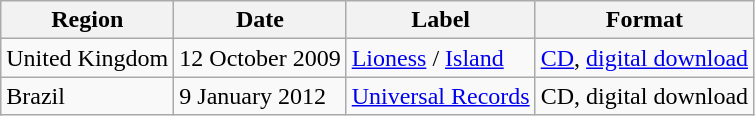<table class="wikitable">
<tr>
<th>Region</th>
<th>Date</th>
<th>Label</th>
<th>Format</th>
</tr>
<tr>
<td>United Kingdom</td>
<td>12 October 2009</td>
<td><a href='#'>Lioness</a> / <a href='#'>Island</a></td>
<td><a href='#'>CD</a>, <a href='#'>digital download</a></td>
</tr>
<tr>
<td>Brazil</td>
<td>9 January 2012</td>
<td><a href='#'>Universal Records</a></td>
<td>CD, digital download</td>
</tr>
</table>
